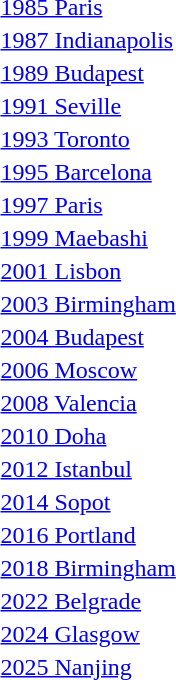<table>
<tr>
<td><a href='#'>1985 Paris</a></td>
<td></td>
<td></td>
<td></td>
</tr>
<tr>
<td><a href='#'>1987 Indianapolis</a><br></td>
<td></td>
<td></td>
<td></td>
</tr>
<tr>
<td><a href='#'>1989 Budapest</a><br></td>
<td></td>
<td></td>
<td></td>
</tr>
<tr>
<td><a href='#'>1991 Seville</a><br></td>
<td></td>
<td></td>
<td></td>
</tr>
<tr>
<td><a href='#'>1993 Toronto</a><br></td>
<td></td>
<td></td>
<td></td>
</tr>
<tr>
<td><a href='#'>1995 Barcelona</a><br></td>
<td></td>
<td></td>
<td></td>
</tr>
<tr>
<td><a href='#'>1997 Paris</a><br></td>
<td></td>
<td></td>
<td></td>
</tr>
<tr>
<td><a href='#'>1999 Maebashi</a><br></td>
<td></td>
<td></td>
<td></td>
</tr>
<tr>
<td><a href='#'>2001 Lisbon</a><br></td>
<td></td>
<td></td>
<td></td>
</tr>
<tr>
<td><a href='#'>2003 Birmingham</a><br></td>
<td></td>
<td></td>
<td></td>
</tr>
<tr>
<td><a href='#'>2004 Budapest</a><br></td>
<td></td>
<td></td>
<td></td>
</tr>
<tr>
<td><a href='#'>2006 Moscow</a><br></td>
<td></td>
<td></td>
<td></td>
</tr>
<tr>
<td><a href='#'>2008 Valencia</a><br></td>
<td></td>
<td></td>
<td></td>
</tr>
<tr>
<td><a href='#'>2010 Doha</a><br></td>
<td></td>
<td></td>
<td></td>
</tr>
<tr>
<td><a href='#'>2012 Istanbul</a><br></td>
<td></td>
<td></td>
<td></td>
</tr>
<tr>
<td><a href='#'>2014 Sopot</a><br></td>
<td></td>
<td></td>
<td></td>
</tr>
<tr>
<td><a href='#'>2016 Portland</a><br></td>
<td></td>
<td></td>
<td></td>
</tr>
<tr>
<td><a href='#'>2018 Birmingham</a><br></td>
<td></td>
<td></td>
<td></td>
</tr>
<tr>
<td><a href='#'>2022 Belgrade</a><br></td>
<td></td>
<td></td>
<td></td>
</tr>
<tr>
<td><a href='#'>2024 Glasgow</a><br></td>
<td></td>
<td></td>
<td></td>
</tr>
<tr>
<td><a href='#'>2025 Nanjing</a><br></td>
<td></td>
<td></td>
<td></td>
</tr>
</table>
